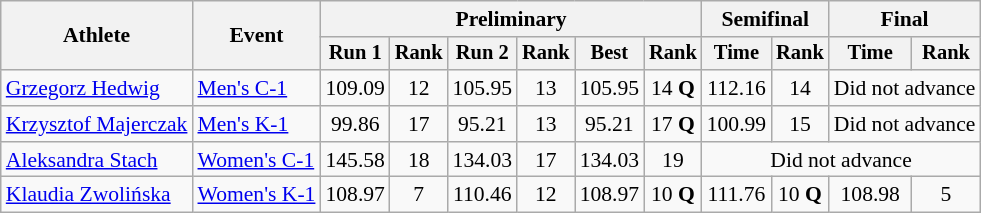<table class="wikitable" style="text-align:center; font-size:90%">
<tr>
<th rowspan=2>Athlete</th>
<th rowspan=2>Event</th>
<th colspan=6>Preliminary</th>
<th colspan=2>Semifinal</th>
<th colspan=2>Final</th>
</tr>
<tr style="font-size:95%">
<th>Run 1</th>
<th>Rank</th>
<th>Run 2</th>
<th>Rank</th>
<th>Best</th>
<th>Rank</th>
<th>Time</th>
<th>Rank</th>
<th>Time</th>
<th>Rank</th>
</tr>
<tr>
<td align=left><a href='#'>Grzegorz Hedwig</a></td>
<td align=left><a href='#'>Men's C-1</a></td>
<td>109.09</td>
<td>12</td>
<td>105.95</td>
<td>13</td>
<td>105.95</td>
<td>14 <strong>Q</strong></td>
<td>112.16</td>
<td>14</td>
<td colspan=2>Did not advance</td>
</tr>
<tr>
<td align=left><a href='#'>Krzysztof Majerczak</a></td>
<td align=left><a href='#'>Men's K-1</a></td>
<td>99.86</td>
<td>17</td>
<td>95.21</td>
<td>13</td>
<td>95.21</td>
<td>17 <strong>Q</strong></td>
<td>100.99</td>
<td>15</td>
<td colspan=2>Did not advance</td>
</tr>
<tr>
<td align=left><a href='#'>Aleksandra Stach</a></td>
<td align=left><a href='#'>Women's C-1</a></td>
<td>145.58</td>
<td>18</td>
<td>134.03</td>
<td>17</td>
<td>134.03</td>
<td>19</td>
<td colspan=4>Did not advance</td>
</tr>
<tr>
<td align=left><a href='#'>Klaudia Zwolińska</a></td>
<td align=left><a href='#'>Women's K-1</a></td>
<td>108.97</td>
<td>7</td>
<td>110.46</td>
<td>12</td>
<td>108.97</td>
<td>10 <strong>Q</strong></td>
<td>111.76</td>
<td>10 <strong>Q</strong></td>
<td>108.98</td>
<td>5</td>
</tr>
</table>
